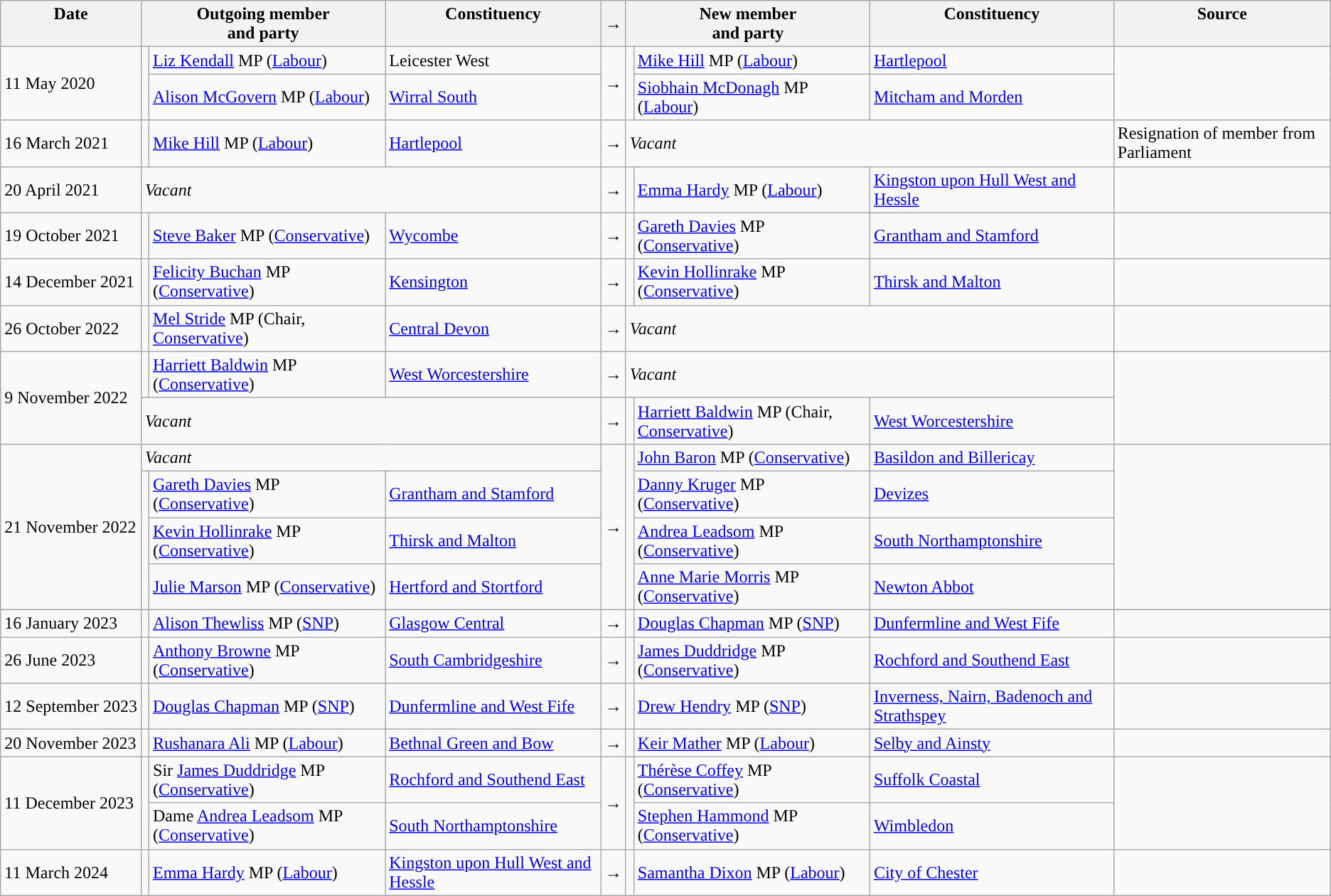<table class="wikitable">
<tr>
<th valign="top">Date</th>
<th colspan="2" valign="top">Outgoing member<br>and party</th>
<th valign="top">Constituency</th>
<th>→</th>
<th colspan="2" valign="top">New member<br>and party</th>
<th valign="top">Constituency</th>
<th valign="top">Source</th>
</tr>
<tr>
<td nowrap rowspan=2>11 May 2020</td>
<td rowspan=2 style="color:inherit;background:"></td>
<td><a href='#'>Liz Kendall</a> MP (<a href='#'>Labour</a>)</td>
<td>Leicester West</td>
<td rowspan=2>→</td>
<td rowspan=2 style="color:inherit;background:"></td>
<td><a href='#'>Mike Hill</a> MP (<a href='#'>Labour</a>)</td>
<td><a href='#'>Hartlepool</a></td>
<td rowspan=2></td>
</tr>
<tr>
<td><a href='#'>Alison McGovern</a> MP (<a href='#'>Labour</a>)</td>
<td><a href='#'>Wirral South</a></td>
<td><a href='#'>Siobhain McDonagh</a> MP (<a href='#'>Labour</a>)</td>
<td><a href='#'>Mitcham and Morden</a></td>
</tr>
<tr>
<td>16 March 2021</td>
<td style="color:inherit;background:"></td>
<td><a href='#'>Mike Hill</a> MP (<a href='#'>Labour</a>)</td>
<td><a href='#'>Hartlepool</a></td>
<td>→</td>
<td colspan=3><em>Vacant</em></td>
<td>Resignation of member from Parliament</td>
</tr>
<tr>
<td>20 April 2021</td>
<td colspan=3><em>Vacant</em></td>
<td>→</td>
<td style="color:inherit;background:"></td>
<td><a href='#'>Emma Hardy</a> MP (<a href='#'>Labour</a>)</td>
<td><a href='#'>Kingston upon Hull West and Hessle</a></td>
<td></td>
</tr>
<tr>
<td nowrap>19 October 2021</td>
<td style="color:inherit;background:"></td>
<td><a href='#'>Steve Baker</a> MP (<a href='#'>Conservative</a>)</td>
<td><a href='#'>Wycombe</a></td>
<td>→</td>
<td style="color:inherit;background:"></td>
<td><a href='#'>Gareth Davies</a> MP (<a href='#'>Conservative</a>)</td>
<td><a href='#'>Grantham and Stamford</a></td>
<td></td>
</tr>
<tr>
<td nowrap>14 December 2021</td>
<td style="color:inherit;background:"></td>
<td><a href='#'>Felicity Buchan</a> MP (<a href='#'>Conservative</a>)</td>
<td><a href='#'>Kensington</a></td>
<td>→</td>
<td style="color:inherit;background:"></td>
<td><a href='#'>Kevin Hollinrake</a> MP (<a href='#'>Conservative</a>)</td>
<td><a href='#'>Thirsk and Malton</a></td>
<td></td>
</tr>
<tr>
<td nowrap>26 October 2022</td>
<td style="color:inherit;background:"></td>
<td><a href='#'>Mel Stride</a> MP (Chair, <a href='#'>Conservative</a>)</td>
<td><a href='#'>Central Devon</a></td>
<td>→</td>
<td colspan=3><em>Vacant</em></td>
<td></td>
</tr>
<tr>
<td nowrap rowspan=2>9 November 2022</td>
<td style="color:inherit;background:"></td>
<td><a href='#'>Harriett Baldwin</a> MP (<a href='#'>Conservative</a>)</td>
<td><a href='#'>West Worcestershire</a></td>
<td>→</td>
<td colspan=3><em>Vacant</em></td>
<td rowspan=2></td>
</tr>
<tr>
<td colspan=3><em>Vacant</em></td>
<td>→</td>
<td style="color:inherit;background:"></td>
<td><a href='#'>Harriett Baldwin</a> MP (Chair, <a href='#'>Conservative</a>)</td>
<td><a href='#'>West Worcestershire</a></td>
</tr>
<tr>
<td rowspan=4>21 November 2022</td>
<td colspan="3"><em>Vacant</em></td>
<td rowspan=4>→</td>
<td rowspan=4 style="color:inherit;background:"></td>
<td><a href='#'>John Baron</a> MP (<a href='#'>Conservative</a>)</td>
<td><a href='#'>Basildon and Billericay</a></td>
<td rowspan=4></td>
</tr>
<tr>
<td rowspan=3 style="color:inherit;background:"></td>
<td><a href='#'>Gareth Davies</a> MP (<a href='#'>Conservative</a>)</td>
<td><a href='#'>Grantham and Stamford</a></td>
<td><a href='#'>Danny Kruger</a> MP (<a href='#'>Conservative</a>)</td>
<td><a href='#'>Devizes</a></td>
</tr>
<tr>
<td><a href='#'>Kevin Hollinrake</a> MP (<a href='#'>Conservative</a>)</td>
<td><a href='#'>Thirsk and Malton</a></td>
<td><a href='#'>Andrea Leadsom</a> MP (<a href='#'>Conservative</a>)</td>
<td><a href='#'>South Northamptonshire</a></td>
</tr>
<tr>
<td><a href='#'>Julie Marson</a> MP (<a href='#'>Conservative</a>)</td>
<td><a href='#'>Hertford and Stortford</a></td>
<td><a href='#'>Anne Marie Morris</a> MP (<a href='#'>Conservative</a>)</td>
<td><a href='#'>Newton Abbot</a></td>
</tr>
<tr>
<td nowrap>16 January 2023</td>
<td style="color:inherit;background:"></td>
<td><a href='#'>Alison Thewliss</a> MP (<a href='#'>SNP</a>)</td>
<td><a href='#'>Glasgow Central</a></td>
<td>→</td>
<td style="color:inherit;background:"></td>
<td><a href='#'>Douglas Chapman</a> MP (<a href='#'>SNP</a>)</td>
<td><a href='#'>Dunfermline and West Fife</a></td>
<td></td>
</tr>
<tr>
<td nowrap>26 June 2023</td>
<td style="color:inherit;background:"></td>
<td><a href='#'>Anthony Browne</a> MP (<a href='#'>Conservative</a>)</td>
<td><a href='#'>South Cambridgeshire</a></td>
<td>→</td>
<td style="color:inherit;background:"></td>
<td><a href='#'>James Duddridge</a> MP (<a href='#'>Conservative</a>)</td>
<td><a href='#'>Rochford and Southend East</a></td>
<td></td>
</tr>
<tr>
<td nowrap>12 September 2023</td>
<td style="color:inherit;background:"></td>
<td><a href='#'>Douglas Chapman</a> MP (<a href='#'>SNP</a>)</td>
<td><a href='#'>Dunfermline and West Fife</a></td>
<td>→</td>
<td style="color:inherit;background:"></td>
<td><a href='#'>Drew Hendry</a> MP (<a href='#'>SNP</a>)</td>
<td><a href='#'>Inverness, Nairn, Badenoch and Strathspey</a></td>
<td></td>
</tr>
<tr>
<td nowrap>20 November 2023</td>
<td style="color:inherit;background:"></td>
<td><a href='#'>Rushanara Ali</a> MP (<a href='#'>Labour</a>)</td>
<td><a href='#'>Bethnal Green and Bow</a></td>
<td>→</td>
<td style="color:inherit;background:"></td>
<td><a href='#'>Keir Mather</a> MP (<a href='#'>Labour</a>)</td>
<td><a href='#'>Selby and Ainsty</a></td>
<td></td>
</tr>
<tr>
<td nowrap rowspan=2>11 December 2023</td>
<td rowspan=2 style="color:inherit;background:"></td>
<td>Sir <a href='#'>James Duddridge</a> MP (<a href='#'>Conservative</a>)</td>
<td><a href='#'>Rochford and Southend East</a></td>
<td rowspan=2>→</td>
<td rowspan=2 style="color:inherit;background:"></td>
<td><a href='#'>Thérèse Coffey</a> MP (<a href='#'>Conservative</a>)</td>
<td><a href='#'>Suffolk Coastal</a></td>
<td rowspan=2></td>
</tr>
<tr>
<td>Dame <a href='#'>Andrea Leadsom</a> MP (<a href='#'>Conservative</a>)</td>
<td><a href='#'>South Northamptonshire</a></td>
<td><a href='#'>Stephen Hammond</a> MP (<a href='#'>Conservative</a>)</td>
<td><a href='#'>Wimbledon</a></td>
</tr>
<tr>
<td>11 March 2024</td>
<td style="color:inherit;background:"></td>
<td><a href='#'>Emma Hardy</a> MP (<a href='#'>Labour</a>)</td>
<td><a href='#'>Kingston upon Hull West and Hessle</a></td>
<td>→</td>
<td style="color:inherit;background:"></td>
<td><a href='#'>Samantha Dixon</a> MP (<a href='#'>Labour</a>)</td>
<td><a href='#'>City of Chester</a></td>
<td></td>
</tr>
</table>
